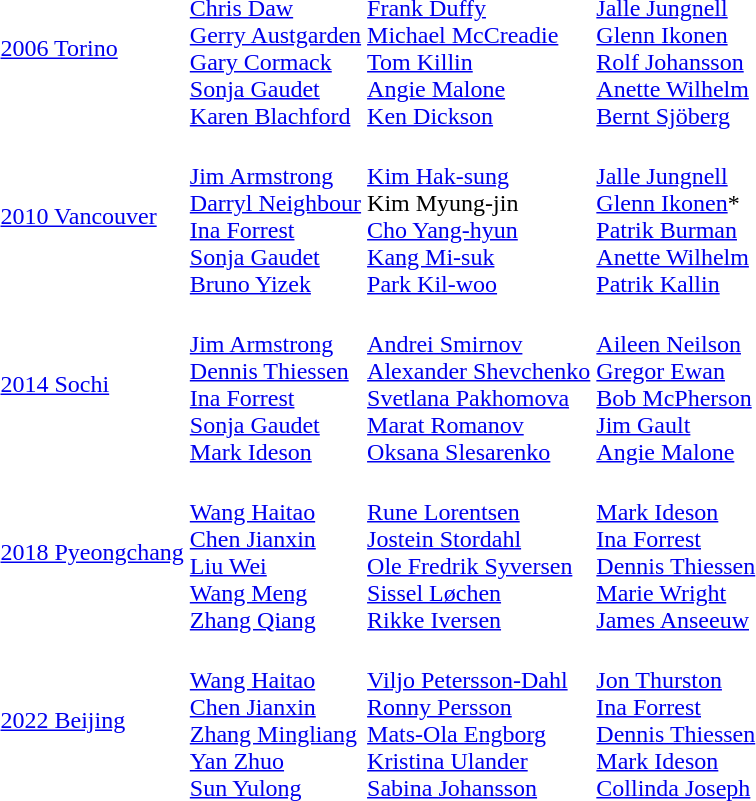<table>
<tr>
<td><a href='#'>2006 Torino</a></td>
<td><br><a href='#'>Chris Daw</a><br><a href='#'>Gerry Austgarden</a><br><a href='#'>Gary Cormack</a><br><a href='#'>Sonja Gaudet</a><br><a href='#'>Karen Blachford</a></td>
<td><br><a href='#'>Frank Duffy</a><br><a href='#'>Michael McCreadie</a><br><a href='#'>Tom Killin</a><br><a href='#'>Angie Malone</a><br><a href='#'>Ken Dickson</a></td>
<td><br><a href='#'>Jalle Jungnell</a><br><a href='#'>Glenn Ikonen</a><br><a href='#'>Rolf Johansson</a><br><a href='#'>Anette Wilhelm</a><br><a href='#'>Bernt Sjöberg</a></td>
</tr>
<tr>
<td><a href='#'>2010 Vancouver</a></td>
<td><br><a href='#'>Jim Armstrong</a><br><a href='#'>Darryl Neighbour</a><br><a href='#'>Ina Forrest</a><br><a href='#'>Sonja Gaudet</a><br><a href='#'>Bruno Yizek</a></td>
<td><br><a href='#'>Kim Hak-sung</a><br>Kim Myung-jin<br><a href='#'>Cho Yang-hyun</a><br><a href='#'>Kang Mi-suk</a><br><a href='#'>Park Kil-woo</a></td>
<td><br><a href='#'>Jalle Jungnell</a><br><a href='#'>Glenn Ikonen</a>*<br><a href='#'>Patrik Burman</a><br><a href='#'>Anette Wilhelm</a><br><a href='#'>Patrik Kallin</a></td>
</tr>
<tr>
<td><a href='#'>2014 Sochi</a></td>
<td><br><a href='#'>Jim Armstrong</a><br><a href='#'>Dennis Thiessen</a><br><a href='#'>Ina Forrest</a><br><a href='#'>Sonja Gaudet</a><br><a href='#'>Mark Ideson</a></td>
<td><br><a href='#'>Andrei Smirnov</a><br><a href='#'>Alexander Shevchenko</a><br><a href='#'>Svetlana Pakhomova</a><br><a href='#'>Marat Romanov</a><br><a href='#'>Oksana Slesarenko</a></td>
<td><br><a href='#'>Aileen Neilson</a><br><a href='#'>Gregor Ewan</a><br><a href='#'>Bob McPherson</a><br><a href='#'>Jim Gault</a><br><a href='#'>Angie Malone</a></td>
</tr>
<tr>
<td><a href='#'>2018 Pyeongchang</a></td>
<td><br><a href='#'>Wang Haitao</a><br><a href='#'>Chen Jianxin</a><br><a href='#'>Liu Wei</a><br><a href='#'>Wang Meng</a><br><a href='#'>Zhang Qiang</a></td>
<td><br><a href='#'>Rune Lorentsen</a><br><a href='#'>Jostein Stordahl</a><br><a href='#'>Ole Fredrik Syversen</a><br><a href='#'>Sissel Løchen</a><br><a href='#'>Rikke Iversen</a></td>
<td><br><a href='#'>Mark Ideson</a><br><a href='#'>Ina Forrest</a><br><a href='#'>Dennis Thiessen</a><br><a href='#'>Marie Wright</a><br><a href='#'>James Anseeuw</a></td>
</tr>
<tr>
<td><a href='#'>2022 Beijing</a></td>
<td><br><a href='#'>Wang Haitao</a><br><a href='#'>Chen Jianxin</a><br><a href='#'>Zhang Mingliang</a><br><a href='#'>Yan Zhuo</a><br><a href='#'>Sun Yulong</a></td>
<td><br><a href='#'>Viljo Petersson-Dahl</a><br><a href='#'>Ronny Persson</a><br><a href='#'>Mats-Ola Engborg</a><br><a href='#'>Kristina Ulander</a><br><a href='#'>Sabina Johansson</a></td>
<td><br><a href='#'>Jon Thurston</a><br><a href='#'>Ina Forrest</a><br><a href='#'>Dennis Thiessen</a><br><a href='#'>Mark Ideson</a><br><a href='#'>Collinda Joseph</a></td>
</tr>
</table>
